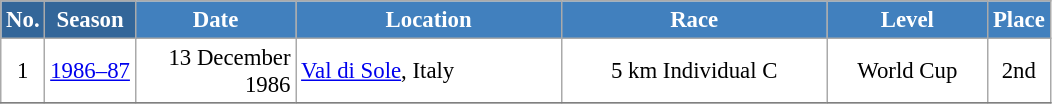<table class="wikitable sortable" style="font-size:95%; text-align:center; border:grey solid 1px; border-collapse:collapse; background:#ffffff;">
<tr style="background:#efefef;">
<th style="background-color:#369; color:white;">No.</th>
<th style="background-color:#369; color:white;">Season</th>
<th style="background-color:#4180be; color:white; width:100px;">Date</th>
<th style="background-color:#4180be; color:white; width:170px;">Location</th>
<th style="background-color:#4180be; color:white; width:170px;">Race</th>
<th style="background-color:#4180be; color:white; width:100px;">Level</th>
<th style="background-color:#4180be; color:white;">Place</th>
</tr>
<tr>
<td align=center>1</td>
<td rowspan=1 align=center><a href='#'>1986–87</a></td>
<td align=right>13 December 1986</td>
<td align=left> <a href='#'>Val di Sole</a>, Italy</td>
<td>5 km Individual C</td>
<td>World Cup</td>
<td>2nd</td>
</tr>
<tr>
</tr>
</table>
